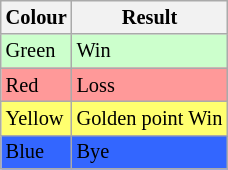<table style="margin-right:0; font-size:85%" class="wikitable">
<tr>
<th>Colour</th>
<th>Result</th>
</tr>
<tr bgcolor="#ccffcc">
<td>Green</td>
<td>Win</td>
</tr>
<tr bgcolor="#ff9999">
<td>Red</td>
<td>Loss</td>
</tr>
<tr bgcolor="#ffff6f">
<td>Yellow</td>
<td>Golden point Win</td>
</tr>
<tr bgcolor="#3366ff">
<td>Blue</td>
<td>Bye</td>
</tr>
</table>
